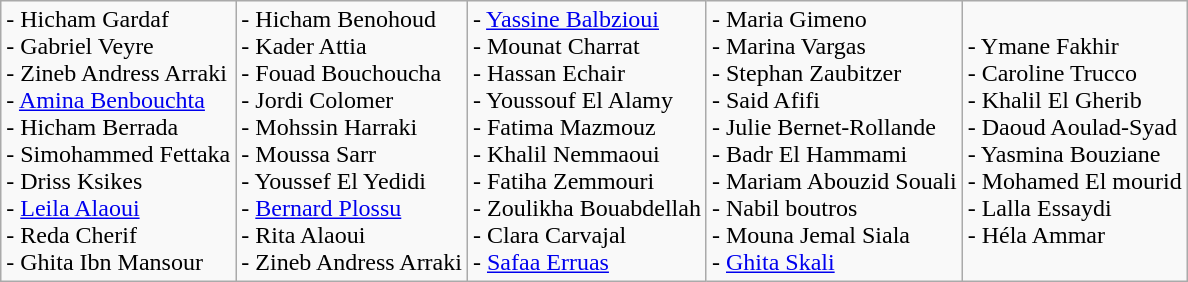<table class="wikitable">
<tr>
<td>- Hicham Gardaf<br>- Gabriel Veyre<br>- Zineb Andress Arraki<br>- <a href='#'>Amina Benbouchta</a><br>- Hicham Berrada<br>- Simohammed Fettaka<br>- Driss Ksikes<br>- <a href='#'>Leila Alaoui</a><br>- Reda Cherif<br>- Ghita Ibn Mansour</td>
<td>- Hicham Benohoud<br>- Kader Attia<br>- Fouad Bouchoucha<br>- Jordi Colomer<br>- Mohssin Harraki<br>- Moussa Sarr<br>- Youssef El Yedidi<br>- <a href='#'>Bernard Plossu</a><br>- Rita Alaoui<br>- Zineb Andress Arraki</td>
<td>- <a href='#'>Yassine Balbzioui</a><br>- Mounat Charrat<br>- Hassan Echair<br>- Youssouf El Alamy<br>- Fatima Mazmouz<br>- Khalil Nemmaoui<br>- Fatiha Zemmouri<br>- Zoulikha Bouabdellah<br>- Clara Carvajal<br>- <a href='#'>Safaa Erruas</a></td>
<td>- Maria Gimeno<br>- Marina Vargas<br>- Stephan Zaubitzer<br>- Said Afifi<br>- Julie Bernet-Rollande<br>- Badr El Hammami<br>- Mariam Abouzid Souali<br>- Nabil boutros<br>- Mouna Jemal Siala<br>- <a href='#'>Ghita Skali</a></td>
<td>- Ymane Fakhir<br>- Caroline Trucco<br>- Khalil El Gherib<br>- Daoud Aoulad-Syad<br>- Yasmina Bouziane<br>- Mohamed El mourid<br>- Lalla Essaydi<br>- Héla Ammar</td>
</tr>
</table>
